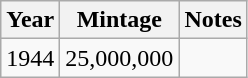<table class="wikitable">
<tr>
<th scope="col">Year</th>
<th scope="col">Mintage</th>
<th scope="col">Notes</th>
</tr>
<tr>
<td>1944</td>
<td>25,000,000</td>
<td></td>
</tr>
</table>
